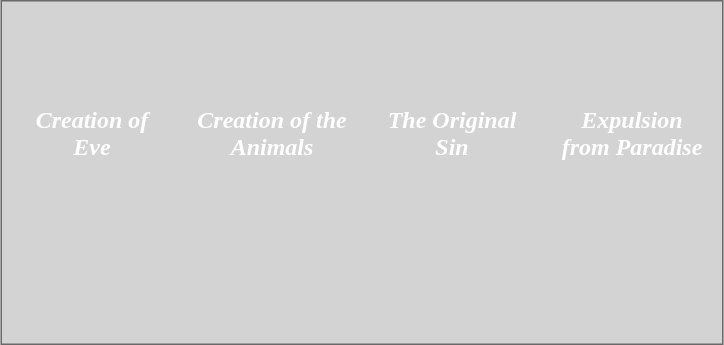<table style="background:lightgray; border:1px solid dimgray;color:white" border="0" height="230" align="center" valign="bottom" cellpadding=10px cellspacing=0px>
<tr align="center">
<td></td>
<td></td>
<td></td>
<td></td>
</tr>
<tr align="center" valign="top">
<td width="100"><strong><em>Creation of Eve</em></strong></td>
<td width="100"><strong><em>Creation of the Animals</em></strong></td>
<td width="100"><strong><em>The Original Sin</em></strong></td>
<td width="100"><strong><em>Expulsion from Paradise</em></strong></td>
</tr>
</table>
